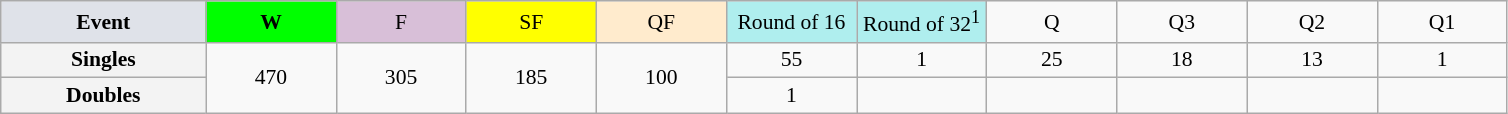<table class="wikitable" style="font-size:90%; text-align:center;">
<tr>
<td style="width:130px; background:#dfe2e9;"><strong>Event</strong></td>
<td style="width:80px; background:lime;"><strong>W</strong></td>
<td style="width:80px; background:thistle;">F</td>
<td style="width:80px; background:#ffff00;">SF</td>
<td style="width:80px; background:#ffebcd;">QF</td>
<td style="width:80px; background:#afeeee;">Round of 16</td>
<td style="width:80px; background:#afeeee;">Round of 32<sup>1</sup></td>
<td style="width:80px;">Q</td>
<td style="width:80px;">Q3</td>
<td style="width:80px;">Q2</td>
<td style="width:80px;">Q1</td>
</tr>
<tr>
<th style="background:#f3f3f3;">Singles</th>
<td rowspan="2">470</td>
<td rowspan="2">305</td>
<td rowspan="2">185</td>
<td rowspan="2">100</td>
<td>55</td>
<td>1</td>
<td>25</td>
<td>18</td>
<td>13</td>
<td>1</td>
</tr>
<tr>
<th style="background:#f3f3f3;">Doubles</th>
<td>1</td>
<td></td>
<td></td>
<td></td>
<td></td>
<td></td>
</tr>
</table>
